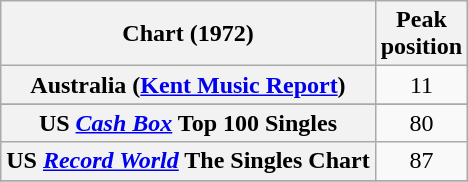<table class="wikitable sortable plainrowheaders" style="text-align:center">
<tr>
<th scope="col">Chart (1972)</th>
<th scope="col">Peak<br>position</th>
</tr>
<tr>
<th scope="row">Australia (<a href='#'>Kent Music Report</a>)</th>
<td>11</td>
</tr>
<tr>
</tr>
<tr>
</tr>
<tr>
</tr>
<tr>
</tr>
<tr>
</tr>
<tr>
</tr>
<tr>
</tr>
<tr>
<th scope="row">US <em><a href='#'>Cash Box</a></em> Top 100 Singles</th>
<td>80</td>
</tr>
<tr>
<th scope="row">US <em><a href='#'>Record World</a></em> The Singles Chart</th>
<td>87</td>
</tr>
<tr>
</tr>
</table>
